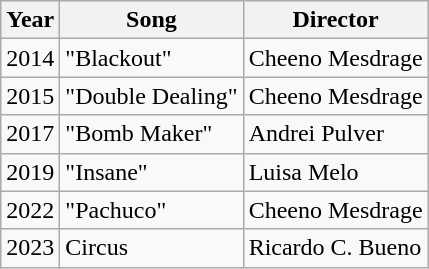<table class="wikitable">
<tr>
<th>Year</th>
<th>Song</th>
<th>Director</th>
</tr>
<tr>
<td>2014</td>
<td>"Blackout"</td>
<td>Cheeno Mesdrage</td>
</tr>
<tr>
<td>2015</td>
<td>"Double Dealing"</td>
<td>Cheeno Mesdrage</td>
</tr>
<tr>
<td>2017</td>
<td>"Bomb Maker"</td>
<td>Andrei Pulver</td>
</tr>
<tr>
<td>2019</td>
<td>"Insane"</td>
<td>Luisa Melo</td>
</tr>
<tr>
<td>2022</td>
<td>"Pachuco"</td>
<td>Cheeno Mesdrage</td>
</tr>
<tr>
<td>2023</td>
<td>Circus</td>
<td>Ricardo C. Bueno</td>
</tr>
</table>
